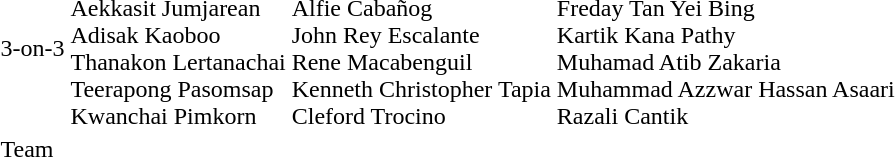<table>
<tr>
<td>3-on-3</td>
<td nowrap=true><br>Aekkasit Jumjarean<br>Adisak Kaoboo<br>Thanakon Lertanachai<br>Teerapong Pasomsap<br>Kwanchai Pimkorn</td>
<td nowrap=true><br>Alfie Cabañog<br>John Rey Escalante<br>Rene Macabenguil<br>Kenneth Christopher Tapia<br>Cleford Trocino</td>
<td nowrap=true><br>Freday Tan Yei Bing<br>Kartik Kana Pathy<br>Muhamad Atib Zakaria<br>Muhammad Azzwar Hassan Asaari<br>Razali Cantik</td>
</tr>
<tr>
<td>Team</td>
<td nowrap=true><br></td>
<td nowrap=true><br></td>
<td nowrap=true><br></td>
</tr>
</table>
